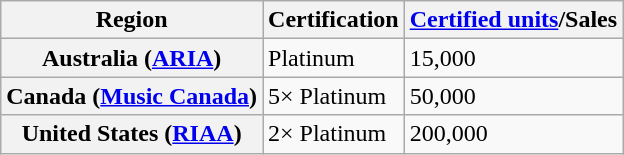<table class="wikitable plainrowheaders">
<tr>
<th>Region</th>
<th>Certification</th>
<th><a href='#'>Certified units</a>/Sales</th>
</tr>
<tr>
<th scope="row">Australia (<a href='#'>ARIA</a>)</th>
<td>Platinum</td>
<td>15,000</td>
</tr>
<tr>
<th scope="row">Canada (<a href='#'>Music Canada</a>)</th>
<td>5× Platinum</td>
<td>50,000</td>
</tr>
<tr>
<th scope="row">United States (<a href='#'>RIAA</a>)</th>
<td>2× Platinum</td>
<td>200,000</td>
</tr>
</table>
